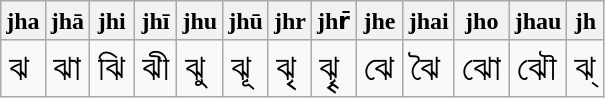<table class="wikitable">
<tr>
<th>jha</th>
<th>jhā</th>
<th>jhi</th>
<th>jhī</th>
<th>jhu</th>
<th>jhū</th>
<th>jhr</th>
<th>jhr̄</th>
<th>jhe</th>
<th>jhai</th>
<th>jho</th>
<th>jhau</th>
<th>jh</th>
</tr>
<tr style="font-size: 150%;">
<td>ঝ</td>
<td>ঝা</td>
<td>ঝি</td>
<td>ঝী</td>
<td>ঝু</td>
<td>ঝূ</td>
<td>ঝৃ</td>
<td>ঝৄ</td>
<td>ঝে</td>
<td>ঝৈ</td>
<td>ঝো</td>
<td>ঝৌ</td>
<td>ঝ্</td>
</tr>
</table>
